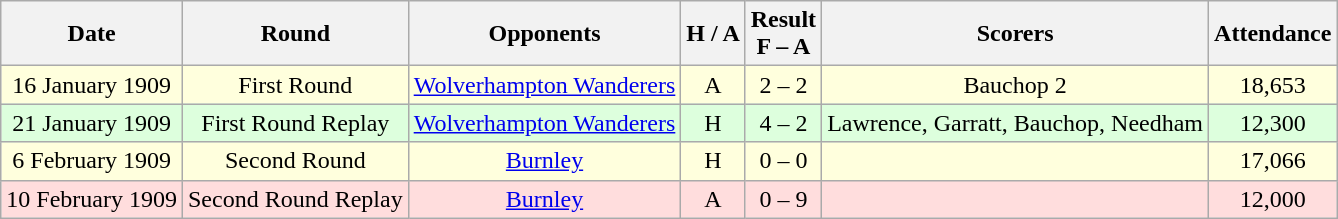<table class="wikitable" style="text-align:center">
<tr>
<th>Date</th>
<th>Round</th>
<th>Opponents</th>
<th>H / A</th>
<th>Result<br>F – A</th>
<th>Scorers</th>
<th>Attendance</th>
</tr>
<tr bgcolor="#ffffdd">
<td>16 January 1909</td>
<td>First Round</td>
<td><a href='#'>Wolverhampton Wanderers</a></td>
<td>A</td>
<td>2 – 2</td>
<td>Bauchop 2</td>
<td>18,653</td>
</tr>
<tr bgcolor="#ddffdd">
<td>21 January 1909</td>
<td>First Round Replay</td>
<td><a href='#'>Wolverhampton Wanderers</a></td>
<td>H</td>
<td>4 – 2</td>
<td>Lawrence, Garratt, Bauchop, Needham</td>
<td>12,300</td>
</tr>
<tr bgcolor="#ffffdd">
<td>6 February 1909</td>
<td>Second Round</td>
<td><a href='#'>Burnley</a></td>
<td>H</td>
<td>0 – 0</td>
<td></td>
<td>17,066</td>
</tr>
<tr bgcolor="#ffdddd">
<td>10 February 1909</td>
<td>Second Round Replay</td>
<td><a href='#'>Burnley</a></td>
<td>A</td>
<td>0 – 9</td>
<td></td>
<td>12,000</td>
</tr>
</table>
